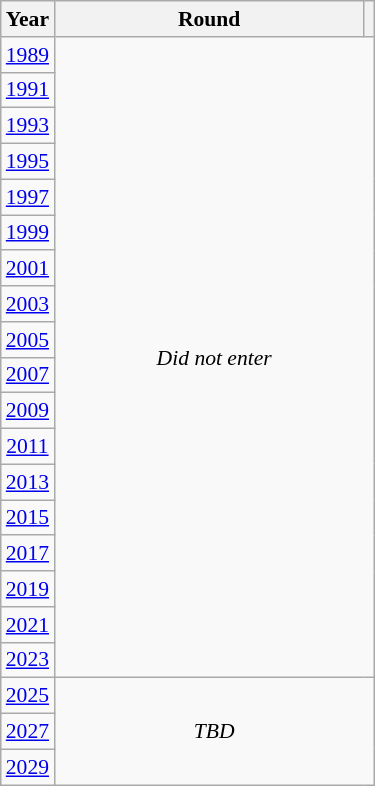<table class="wikitable" style="text-align: center; font-size:90%">
<tr>
<th>Year</th>
<th style="width:200px">Round</th>
<th></th>
</tr>
<tr>
<td><a href='#'>1989</a></td>
<td colspan="2" rowspan="18"><em>Did not enter</em></td>
</tr>
<tr>
<td><a href='#'>1991</a></td>
</tr>
<tr>
<td><a href='#'>1993</a></td>
</tr>
<tr>
<td><a href='#'>1995</a></td>
</tr>
<tr>
<td><a href='#'>1997</a></td>
</tr>
<tr>
<td><a href='#'>1999</a></td>
</tr>
<tr>
<td><a href='#'>2001</a></td>
</tr>
<tr>
<td><a href='#'>2003</a></td>
</tr>
<tr>
<td><a href='#'>2005</a></td>
</tr>
<tr>
<td><a href='#'>2007</a></td>
</tr>
<tr>
<td><a href='#'>2009</a></td>
</tr>
<tr>
<td><a href='#'>2011</a></td>
</tr>
<tr>
<td><a href='#'>2013</a></td>
</tr>
<tr>
<td><a href='#'>2015</a></td>
</tr>
<tr>
<td><a href='#'>2017</a></td>
</tr>
<tr>
<td><a href='#'>2019</a></td>
</tr>
<tr>
<td><a href='#'>2021</a></td>
</tr>
<tr>
<td><a href='#'>2023</a></td>
</tr>
<tr>
<td><a href='#'>2025</a></td>
<td colspan="2" rowspan="3"><em>TBD</em></td>
</tr>
<tr>
<td><a href='#'>2027</a></td>
</tr>
<tr>
<td><a href='#'>2029</a></td>
</tr>
</table>
